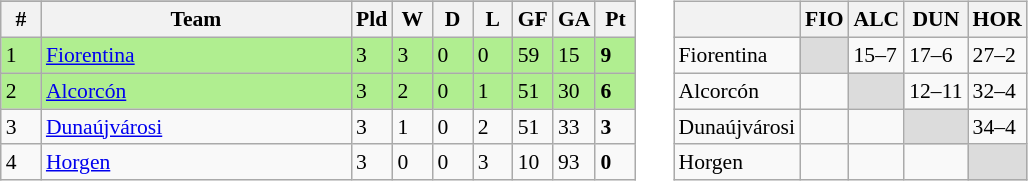<table style="font-size:90%" cellpadding="4">
<tr valign="top">
<td><br><table class=wikitable>
<tr align=center>
</tr>
<tr>
<th width=20>#</th>
<th width=200>Team</th>
<th width=20>Pld</th>
<th width=20>W</th>
<th width=20>D</th>
<th width=20>L</th>
<th width=20>GF</th>
<th width=20>GA</th>
<th width=20>Pt</th>
</tr>
<tr bgcolor=B0EE90>
<td>1</td>
<td align="left"> <a href='#'>Fiorentina</a></td>
<td>3</td>
<td>3</td>
<td>0</td>
<td>0</td>
<td>59</td>
<td>15</td>
<td><strong>9</strong></td>
</tr>
<tr bgcolor=B0EE90>
<td>2</td>
<td align="left"> <a href='#'>Alcorcón</a></td>
<td>3</td>
<td>2</td>
<td>0</td>
<td>1</td>
<td>51</td>
<td>30</td>
<td><strong>6</strong></td>
</tr>
<tr>
<td>3</td>
<td align="left"> <a href='#'>Dunaújvárosi</a></td>
<td>3</td>
<td>1</td>
<td>0</td>
<td>2</td>
<td>51</td>
<td>33</td>
<td><strong>3</strong></td>
</tr>
<tr>
<td>4</td>
<td align="left"> <a href='#'>Horgen</a></td>
<td>3</td>
<td>0</td>
<td>0</td>
<td>3</td>
<td>10</td>
<td>93</td>
<td><strong>0</strong></td>
</tr>
</table>
</td>
<td><br><table class="wikitable">
<tr>
<th></th>
<th>FIO</th>
<th>ALC</th>
<th>DUN</th>
<th>HOR</th>
</tr>
<tr>
<td>Fiorentina</td>
<td bgcolor="#DCDCDC"></td>
<td>15–7</td>
<td>17–6</td>
<td>27–2</td>
</tr>
<tr>
<td>Alcorcón</td>
<td></td>
<td bgcolor="#DCDCDC"></td>
<td>12–11</td>
<td>32–4</td>
</tr>
<tr>
<td>Dunaújvárosi</td>
<td></td>
<td></td>
<td bgcolor="#DCDCDC"></td>
<td>34–4</td>
</tr>
<tr>
<td>Horgen</td>
<td></td>
<td></td>
<td></td>
<td bgcolor="#DCDCDC"></td>
</tr>
</table>
</td>
</tr>
</table>
